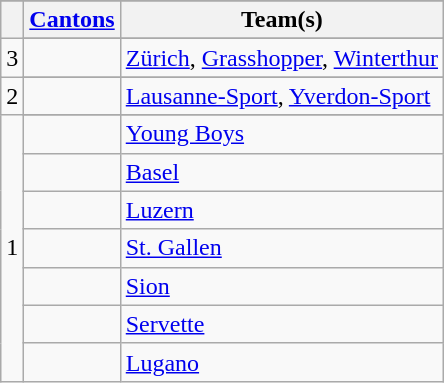<table class="wikitable" style>
<tr>
</tr>
<tr>
<th></th>
<th><a href='#'>Cantons</a></th>
<th>Team(s)</th>
</tr>
<tr>
<td align=center rowspan=2>3</td>
</tr>
<tr>
<td align="left"></td>
<td><a href='#'>Zürich</a>, <a href='#'>Grasshopper</a>, <a href='#'>Winterthur</a></td>
</tr>
<tr>
<td align=center rowspan=2>2</td>
</tr>
<tr>
<td align="left"></td>
<td><a href='#'>Lausanne-Sport</a>, <a href='#'>Yverdon-Sport</a></td>
</tr>
<tr>
<td align=center rowspan=8>1</td>
</tr>
<tr>
<td align"left"></td>
<td><a href='#'>Young Boys</a></td>
</tr>
<tr>
<td align="left"></td>
<td><a href='#'>Basel</a></td>
</tr>
<tr>
<td align="left"></td>
<td><a href='#'>Luzern</a></td>
</tr>
<tr>
<td align="left"></td>
<td><a href='#'>St. Gallen</a></td>
</tr>
<tr>
<td align="left"></td>
<td><a href='#'>Sion</a></td>
</tr>
<tr>
<td align="left"></td>
<td><a href='#'>Servette</a></td>
</tr>
<tr>
<td align="left"></td>
<td><a href='#'>Lugano</a></td>
</tr>
</table>
